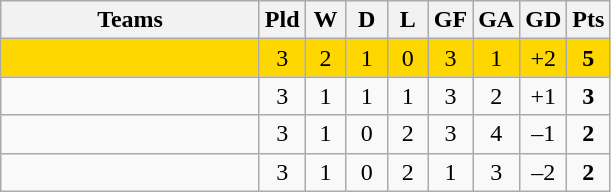<table class="wikitable" style="text-align: center;">
<tr>
<th width=165>Teams</th>
<th width=20>Pld</th>
<th width=20>W</th>
<th width=20>D</th>
<th width=20>L</th>
<th width=20>GF</th>
<th width=20>GA</th>
<th width=20>GD</th>
<th width=20>Pts</th>
</tr>
<tr align=center style="background:gold">
<td style="text-align:left;"></td>
<td>3</td>
<td>2</td>
<td>1</td>
<td>0</td>
<td>3</td>
<td>1</td>
<td>+2</td>
<td><strong>5</strong></td>
</tr>
<tr align=center>
<td style="text-align:left;"></td>
<td>3</td>
<td>1</td>
<td>1</td>
<td>1</td>
<td>3</td>
<td>2</td>
<td>+1</td>
<td><strong>3</strong></td>
</tr>
<tr align=center>
<td style="text-align:left;"></td>
<td>3</td>
<td>1</td>
<td>0</td>
<td>2</td>
<td>3</td>
<td>4</td>
<td>–1</td>
<td><strong>2</strong></td>
</tr>
<tr align=center>
<td style="text-align:left;"></td>
<td>3</td>
<td>1</td>
<td>0</td>
<td>2</td>
<td>1</td>
<td>3</td>
<td>–2</td>
<td><strong>2</strong></td>
</tr>
</table>
